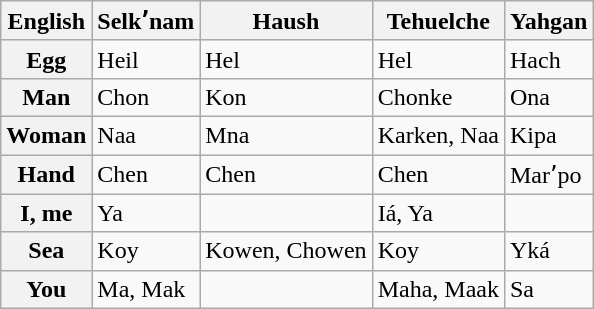<table class="wikitable">
<tr>
<th>English</th>
<th>Selkʼnam</th>
<th>Haush</th>
<th>Tehuelche</th>
<th>Yahgan</th>
</tr>
<tr>
<th>Egg</th>
<td>Heil</td>
<td>Hel</td>
<td>Hel</td>
<td>Hach</td>
</tr>
<tr>
<th>Man</th>
<td>Chon</td>
<td>Kon</td>
<td>Chonke</td>
<td>Ona</td>
</tr>
<tr>
<th>Woman</th>
<td>Naa</td>
<td>Mna</td>
<td>Karken, Naa</td>
<td>Kipa</td>
</tr>
<tr>
<th>Hand</th>
<td>Chen</td>
<td>Chen</td>
<td>Chen</td>
<td>Marʼpo</td>
</tr>
<tr>
<th>I, me</th>
<td>Ya</td>
<td></td>
<td>Iá, Ya</td>
<td></td>
</tr>
<tr>
<th>Sea</th>
<td>Koy</td>
<td>Kowen, Chowen</td>
<td>Koy</td>
<td>Yká</td>
</tr>
<tr>
<th>You</th>
<td>Ma, Mak</td>
<td></td>
<td>Maha, Maak</td>
<td>Sa</td>
</tr>
</table>
